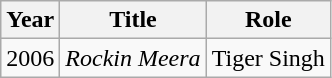<table class="wikitable">
<tr>
<th>Year</th>
<th>Title</th>
<th>Role</th>
</tr>
<tr>
<td>2006</td>
<td><em>Rockin Meera</em></td>
<td Villain>Tiger Singh</td>
</tr>
</table>
